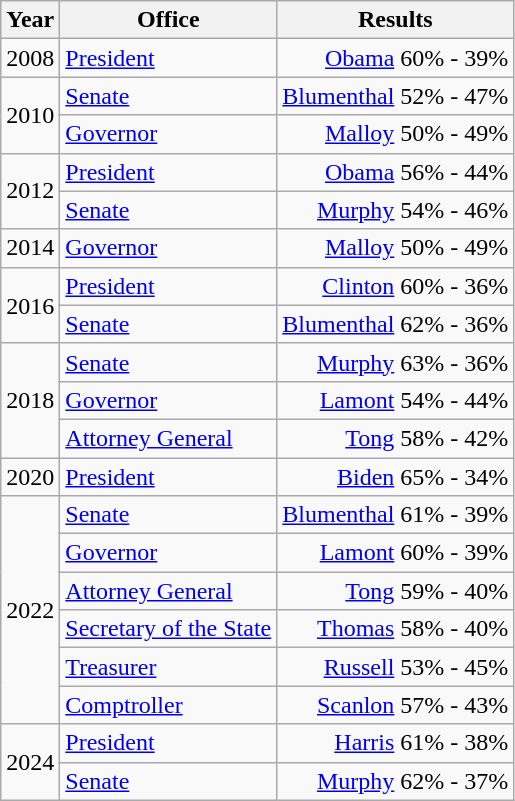<table class=wikitable>
<tr>
<th>Year</th>
<th>Office</th>
<th>Results</th>
</tr>
<tr>
<td>2008</td>
<td><a href='#'>President</a></td>
<td align="right" ><a href='#'>Obama</a> 60% - 39%</td>
</tr>
<tr>
<td rowspan=2>2010</td>
<td><a href='#'>Senate</a></td>
<td align="right" ><a href='#'>Blumenthal</a> 52% - 47%</td>
</tr>
<tr>
<td><a href='#'>Governor</a></td>
<td align="right" ><a href='#'>Malloy</a> 50% - 49%</td>
</tr>
<tr>
<td rowspan=2>2012</td>
<td><a href='#'>President</a></td>
<td align="right" ><a href='#'>Obama</a> 56% - 44%</td>
</tr>
<tr>
<td><a href='#'>Senate</a></td>
<td align="right" ><a href='#'>Murphy</a> 54% - 46%</td>
</tr>
<tr>
<td>2014</td>
<td><a href='#'>Governor</a></td>
<td align="right" ><a href='#'>Malloy</a> 50% - 49%</td>
</tr>
<tr>
<td rowspan=2>2016</td>
<td><a href='#'>President</a></td>
<td align="right" ><a href='#'>Clinton</a> 60% - 36%</td>
</tr>
<tr>
<td><a href='#'>Senate</a></td>
<td align="right" ><a href='#'>Blumenthal</a> 62% - 36%</td>
</tr>
<tr>
<td rowspan=3>2018</td>
<td><a href='#'>Senate</a></td>
<td align="right" ><a href='#'>Murphy</a> 63% - 36%</td>
</tr>
<tr>
<td><a href='#'>Governor</a></td>
<td align="right" ><a href='#'>Lamont</a> 54% - 44%</td>
</tr>
<tr>
<td><a href='#'>Attorney General</a></td>
<td align="right" ><a href='#'>Tong</a> 58% - 42%</td>
</tr>
<tr>
<td>2020</td>
<td><a href='#'>President</a></td>
<td align="right" ><a href='#'>Biden</a> 65% - 34%</td>
</tr>
<tr>
<td rowspan=6>2022</td>
<td><a href='#'>Senate</a></td>
<td align="right" ><a href='#'>Blumenthal</a> 61% - 39%</td>
</tr>
<tr>
<td><a href='#'>Governor</a></td>
<td align="right" ><a href='#'>Lamont</a> 60% - 39%</td>
</tr>
<tr>
<td><a href='#'>Attorney General</a></td>
<td align="right" ><a href='#'>Tong</a> 59% - 40%</td>
</tr>
<tr>
<td><a href='#'>Secretary of the State</a></td>
<td align="right" ><a href='#'>Thomas</a> 58% - 40%</td>
</tr>
<tr>
<td><a href='#'>Treasurer</a></td>
<td align="right" ><a href='#'>Russell</a> 53% - 45%</td>
</tr>
<tr>
<td><a href='#'>Comptroller</a></td>
<td align="right" ><a href='#'>Scanlon</a> 57% - 43%</td>
</tr>
<tr>
<td rowspan=2>2024</td>
<td><a href='#'>President</a></td>
<td align="right" ><a href='#'>Harris</a> 61% - 38%</td>
</tr>
<tr>
<td><a href='#'>Senate</a></td>
<td align="right" ><a href='#'>Murphy</a> 62% - 37%</td>
</tr>
</table>
